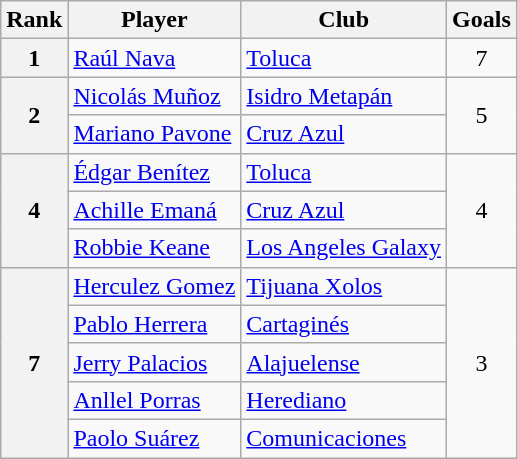<table class="wikitable">
<tr>
<th>Rank</th>
<th>Player</th>
<th>Club</th>
<th>Goals</th>
</tr>
<tr>
<th align=center>1</th>
<td> <a href='#'>Raúl Nava</a></td>
<td> <a href='#'>Toluca</a></td>
<td align=center>7</td>
</tr>
<tr>
<th align=center rowspan=2>2</th>
<td> <a href='#'>Nicolás Muñoz</a></td>
<td> <a href='#'>Isidro Metapán</a></td>
<td align=center rowspan=2>5</td>
</tr>
<tr>
<td> <a href='#'>Mariano Pavone</a></td>
<td> <a href='#'>Cruz Azul</a></td>
</tr>
<tr>
<th align=center rowspan=3>4</th>
<td> <a href='#'>Édgar Benítez</a></td>
<td> <a href='#'>Toluca</a></td>
<td align=center rowspan=3>4</td>
</tr>
<tr>
<td> <a href='#'>Achille Emaná</a></td>
<td> <a href='#'>Cruz Azul</a></td>
</tr>
<tr>
<td> <a href='#'>Robbie Keane</a></td>
<td> <a href='#'>Los Angeles Galaxy</a></td>
</tr>
<tr>
<th align=center rowspan=5>7</th>
<td> <a href='#'>Herculez Gomez</a></td>
<td> <a href='#'>Tijuana Xolos</a></td>
<td align=center rowspan=5>3</td>
</tr>
<tr>
<td> <a href='#'>Pablo Herrera</a></td>
<td> <a href='#'>Cartaginés</a></td>
</tr>
<tr>
<td> <a href='#'>Jerry Palacios</a></td>
<td> <a href='#'>Alajuelense</a></td>
</tr>
<tr>
<td> <a href='#'>Anllel Porras</a></td>
<td> <a href='#'>Herediano</a></td>
</tr>
<tr>
<td> <a href='#'>Paolo Suárez</a></td>
<td> <a href='#'>Comunicaciones</a></td>
</tr>
</table>
